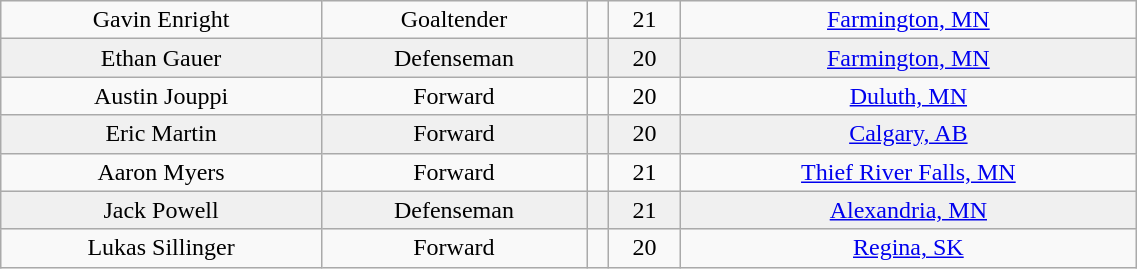<table class="wikitable" width="60%">
<tr align="center" bgcolor="">
<td>Gavin Enright</td>
<td>Goaltender</td>
<td></td>
<td>21</td>
<td><a href='#'>Farmington, MN</a></td>
</tr>
<tr align="center" bgcolor="f0f0f0">
<td>Ethan Gauer</td>
<td>Defenseman</td>
<td></td>
<td>20</td>
<td><a href='#'>Farmington, MN</a></td>
</tr>
<tr align="center" bgcolor="">
<td>Austin Jouppi</td>
<td>Forward</td>
<td></td>
<td>20</td>
<td><a href='#'>Duluth, MN</a></td>
</tr>
<tr align="center" bgcolor="f0f0f0">
<td>Eric Martin</td>
<td>Forward</td>
<td></td>
<td>20</td>
<td><a href='#'>Calgary, AB</a></td>
</tr>
<tr align="center" bgcolor="">
<td>Aaron Myers</td>
<td>Forward</td>
<td></td>
<td>21</td>
<td><a href='#'>Thief River Falls, MN</a></td>
</tr>
<tr align="center" bgcolor="f0f0f0">
<td>Jack Powell</td>
<td>Defenseman</td>
<td></td>
<td>21</td>
<td><a href='#'>Alexandria, MN</a></td>
</tr>
<tr align="center" bgcolor="">
<td>Lukas Sillinger</td>
<td>Forward</td>
<td></td>
<td>20</td>
<td><a href='#'>Regina, SK</a></td>
</tr>
</table>
